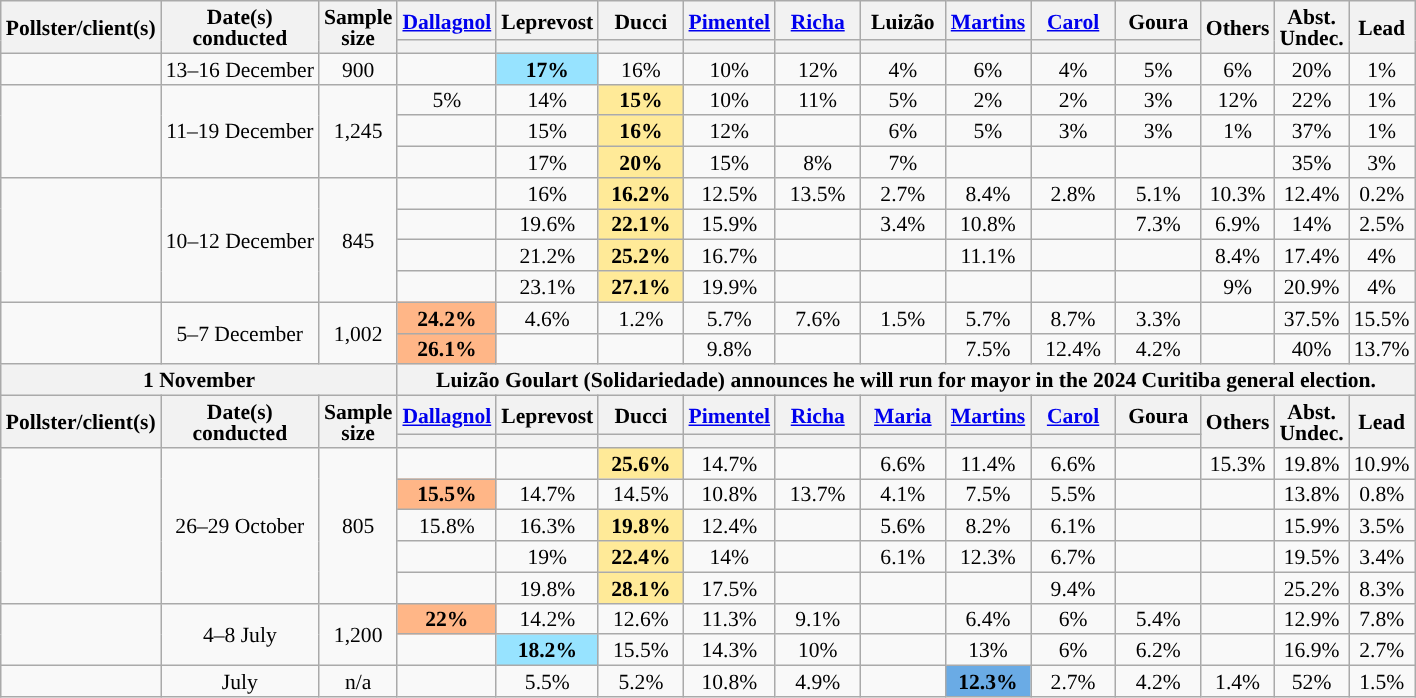<table class="wikitable" style="text-align:center;font-size:90%;line-height:14px;">
<tr>
<th rowspan="2">Pollster/client(s)</th>
<th rowspan="2">Date(s)<br>conducted</th>
<th rowspan="2">Sample<br>size</th>
<th class="unsortable" style="width:50px;"><a href='#'>Dallagnol</a><br></th>
<th class="unsortable" style="width:50px;">Leprevost<br></th>
<th class="unsortable" style="width:50px;">Ducci<br></th>
<th class="unsortable" style="width:50px;"><a href='#'>Pimentel</a><br></th>
<th class="unsortable" style="width:50px;"><a href='#'>Richa</a><br></th>
<th class="unsortable" style="width:50px;">Luizão<br></th>
<th class="unsortable" style="width:50px;"><a href='#'>Martins</a><br></th>
<th class="unsortable" style="width:50px;"><a href='#'>Carol</a><br></th>
<th class="unsortable" style="width:50px;">Goura<br></th>
<th rowspan="2">Others</th>
<th rowspan="2">Abst.<br>Undec.</th>
<th rowspan="2">Lead</th>
</tr>
<tr>
<th data-sort-type="number" class="sortable" style="background:"></th>
<th data-sort-type="number" class="sortable" style="background:"></th>
<th data-sort-type="number" class="sortable" style="background:"></th>
<th data-sort-type="number" class="sortable" style="background:"></th>
<th data-sort-type="number" class="sortable" style="background:"></th>
<th data-sort-type="number" class="sortable" style="background:"></th>
<th data-sort-type="number" class="sortable" style="background:"></th>
<th data-sort-type="number" class="sortable" style="background:"></th>
<th data-sort-type="number" class="sortable" style="background:"></th>
</tr>
<tr>
<td></td>
<td>13–16 December</td>
<td>900</td>
<td></td>
<td style="background:#97e3ff;"><strong>17%</strong></td>
<td>16%</td>
<td>10%</td>
<td>12%</td>
<td>4%</td>
<td>6%</td>
<td>4%</td>
<td>5%</td>
<td>6%</td>
<td>20%</td>
<td style="background:">1%</td>
</tr>
<tr>
<td rowspan="3"></td>
<td rowspan="3">11–19 December</td>
<td rowspan="3">1,245</td>
<td>5%</td>
<td>14%</td>
<td style="background:#ffea98;"><strong>15%</strong></td>
<td>10%</td>
<td>11%</td>
<td>5%</td>
<td>2%</td>
<td>2%</td>
<td>3%</td>
<td>12%</td>
<td>22%</td>
<td style="background:">1%</td>
</tr>
<tr>
<td></td>
<td>15%</td>
<td style="background:#ffea98;"><strong>16%</strong></td>
<td>12%</td>
<td></td>
<td>6%</td>
<td>5%</td>
<td>3%</td>
<td>3%</td>
<td>1%</td>
<td>37%</td>
<td style="background:">1%</td>
</tr>
<tr>
<td></td>
<td>17%</td>
<td style="background:#ffea98;"><strong>20%</strong></td>
<td>15%</td>
<td>8%</td>
<td>7%</td>
<td></td>
<td></td>
<td></td>
<td></td>
<td>35%</td>
<td style="background:">3%</td>
</tr>
<tr>
<td rowspan="4"></td>
<td rowspan="4">10–12 December</td>
<td rowspan="4">845</td>
<td></td>
<td>16%</td>
<td style="background:#ffea98;"><strong>16.2%</strong></td>
<td>12.5%</td>
<td>13.5%</td>
<td>2.7%</td>
<td>8.4%</td>
<td>2.8%</td>
<td>5.1%</td>
<td>10.3%</td>
<td>12.4%</td>
<td style="background:">0.2%</td>
</tr>
<tr>
<td></td>
<td>19.6%</td>
<td style="background:#ffea98;"><strong>22.1%</strong></td>
<td>15.9%</td>
<td></td>
<td>3.4%</td>
<td>10.8%</td>
<td></td>
<td>7.3%</td>
<td>6.9%</td>
<td>14%</td>
<td style="background:">2.5%</td>
</tr>
<tr>
<td></td>
<td>21.2%</td>
<td style="background:#ffea98;"><strong>25.2%</strong></td>
<td>16.7%</td>
<td></td>
<td></td>
<td>11.1%</td>
<td></td>
<td></td>
<td>8.4%</td>
<td>17.4%</td>
<td style="background:">4%</td>
</tr>
<tr>
<td></td>
<td>23.1%</td>
<td style="background:#ffea98;"><strong>27.1%</strong></td>
<td>19.9%</td>
<td></td>
<td></td>
<td></td>
<td></td>
<td></td>
<td>9%</td>
<td>20.9%</td>
<td style="background:">4%</td>
</tr>
<tr>
<td rowspan="2"></td>
<td rowspan="2">5–7 December</td>
<td rowspan="2">1,002</td>
<td style="background:#ffb687;"><strong>24.2%</strong></td>
<td>4.6%</td>
<td>1.2%</td>
<td>5.7%</td>
<td>7.6%</td>
<td>1.5%</td>
<td>5.7%</td>
<td>8.7%</td>
<td>3.3%</td>
<td></td>
<td>37.5%</td>
<td style="background:">15.5%</td>
</tr>
<tr>
<td style="background:#ffb687;"><strong>26.1%</strong></td>
<td></td>
<td></td>
<td>9.8%</td>
<td></td>
<td></td>
<td>7.5%</td>
<td>12.4%</td>
<td>4.2%</td>
<td></td>
<td>40%</td>
<td style="background:">13.7%</td>
</tr>
<tr>
<th colspan="3">1 November</th>
<th colspan="12">Luizão Goulart (Solidariedade) announces he will run for mayor in the 2024 Curitiba general election.</th>
</tr>
<tr>
<th rowspan="2">Pollster/client(s)</th>
<th rowspan="2">Date(s)<br>conducted</th>
<th rowspan="2">Sample<br>size</th>
<th class="unsortable" style="width:50px;"><a href='#'>Dallagnol</a><br></th>
<th class="unsortable" style="width:50px;">Leprevost<br></th>
<th class="unsortable" style="width:50px;">Ducci<br></th>
<th class="unsortable" style="width:50px;"><a href='#'>Pimentel</a><br></th>
<th class="unsortable" style="width:50px;"><a href='#'>Richa</a><br></th>
<th class="unsortable" style="width:50px;"><a href='#'>Maria</a><br></th>
<th class="unsortable" style="width:50px;"><a href='#'>Martins</a><br></th>
<th class="unsortable" style="width:50px;"><a href='#'>Carol</a><br></th>
<th class="unsortable" style="width:50px;">Goura<br></th>
<th rowspan="2" class="unsortable">Others</th>
<th rowspan="2" class="unsortable">Abst.<br>Undec.</th>
<th rowspan="2" data-sort-type="number">Lead</th>
</tr>
<tr>
<th data-sort-type="number" class="sortable" style="background:"></th>
<th data-sort-type="number" class="sortable" style="background:"></th>
<th data-sort-type="number" class="sortable" style="background:"></th>
<th data-sort-type="number" class="sortable" style="background:"></th>
<th data-sort-type="number" class="sortable" style="background:"></th>
<th data-sort-type="number" class="sortable" style="background:"></th>
<th data-sort-type="number" class="sortable" style="background:"></th>
<th data-sort-type="number" class="sortable" style="background:"></th>
<th data-sort-type="number" class="sortable" style="background:"></th>
</tr>
<tr>
<td rowspan="5"></td>
<td rowspan="5">26–29 October</td>
<td rowspan="5">805</td>
<td></td>
<td></td>
<td style="background:#ffea98;"><strong>25.6%</strong></td>
<td>14.7%</td>
<td></td>
<td>6.6%</td>
<td>11.4%</td>
<td>6.6%</td>
<td></td>
<td>15.3%</td>
<td>19.8%</td>
<td style="background:">10.9%</td>
</tr>
<tr>
<td style="background:#ffb687;"><strong>15.5%</strong></td>
<td>14.7%</td>
<td>14.5%</td>
<td>10.8%</td>
<td>13.7%</td>
<td>4.1%</td>
<td>7.5%</td>
<td>5.5%</td>
<td></td>
<td></td>
<td>13.8%</td>
<td style="background:">0.8%</td>
</tr>
<tr>
<td>15.8%</td>
<td>16.3%</td>
<td style="background:#ffea98;"><strong>19.8%</strong></td>
<td>12.4%</td>
<td></td>
<td>5.6%</td>
<td>8.2%</td>
<td>6.1%</td>
<td></td>
<td></td>
<td>15.9%</td>
<td style="background:">3.5%</td>
</tr>
<tr>
<td></td>
<td>19%</td>
<td style="background:#ffea98;"><strong>22.4%</strong></td>
<td>14%</td>
<td></td>
<td>6.1%</td>
<td>12.3%</td>
<td>6.7%</td>
<td></td>
<td></td>
<td>19.5%</td>
<td style="background:">3.4%</td>
</tr>
<tr>
<td></td>
<td>19.8%</td>
<td style="background:#ffea98;"><strong>28.1%</strong></td>
<td>17.5%</td>
<td></td>
<td></td>
<td></td>
<td>9.4%</td>
<td></td>
<td></td>
<td>25.2%</td>
<td style="background:">8.3%</td>
</tr>
<tr>
<td rowspan="2"></td>
<td rowspan="2">4–8 July</td>
<td rowspan="2">1,200</td>
<td style="background:#ffb687;"><strong>22%</strong></td>
<td>14.2%</td>
<td>12.6%</td>
<td>11.3%</td>
<td>9.1%</td>
<td></td>
<td>6.4%</td>
<td>6%</td>
<td>5.4%</td>
<td></td>
<td>12.9%</td>
<td style="background:">7.8%</td>
</tr>
<tr>
<td></td>
<td style="background:#97e3ff;"><strong>18.2%</strong></td>
<td>15.5%</td>
<td>14.3%</td>
<td>10%</td>
<td></td>
<td>13%</td>
<td>6%</td>
<td>6.2%</td>
<td></td>
<td>16.9%</td>
<td style="background:">2.7%</td>
</tr>
<tr>
<td rowspan="2"></td>
<td rowspan="2">July</td>
<td rowspan="2">n/a</td>
<td></td>
<td>5.5%</td>
<td>5.2%</td>
<td>10.8%</td>
<td>4.9%</td>
<td></td>
<td style="background:#6aabe5;"><strong>12.3%</strong></td>
<td>2.7%</td>
<td>4.2%</td>
<td>1.4%</td>
<td>52%</td>
<td style="background:">1.5%</td>
</tr>
</table>
